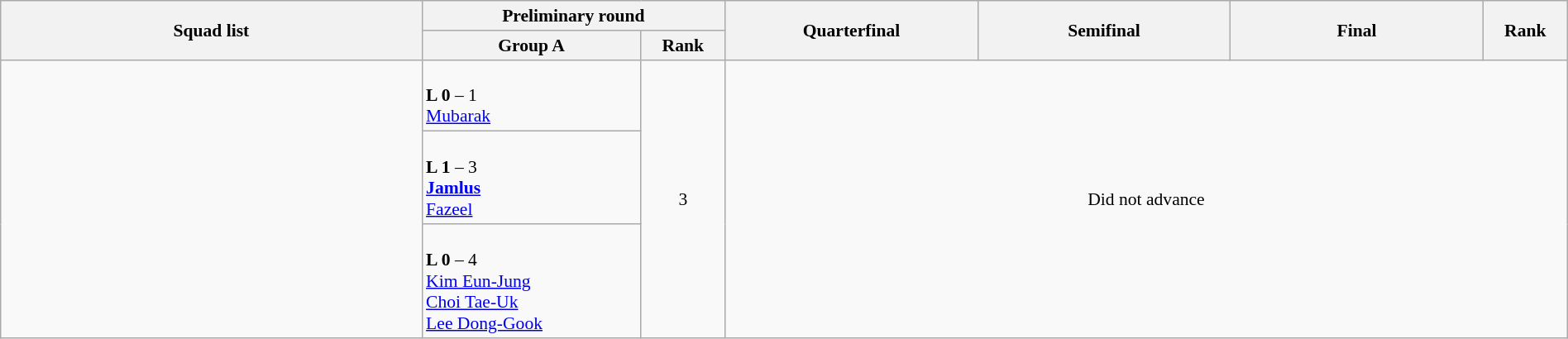<table class=wikitable width=100% style="text-align:left; font-size:90%">
<tr>
<th rowspan=2 width=25%>Squad list</th>
<th colspan=2 width=18%>Preliminary round</th>
<th rowspan=2 width=15%>Quarterfinal</th>
<th rowspan=2 width=15%>Semifinal</th>
<th rowspan=2 width=15%>Final</th>
<th rowspan=2 width=5%>Rank</th>
</tr>
<tr>
<th width=13%>Group A</th>
<th width=5%>Rank</th>
</tr>
<tr>
<td rowspan=3></td>
<td><br><strong>L 0</strong> – 1<br><a href='#'>Mubarak</a> </td>
<td rowspan=3 align=center>3</td>
<td rowspan=3 colspan=4 align=center>Did not advance</td>
</tr>
<tr>
<td><br><strong>L 1</strong> – 3<br><strong><a href='#'>Jamlus</a> </strong><br><a href='#'>Fazeel</a> </td>
</tr>
<tr>
<td><br><strong>L 0</strong> – 4<br><a href='#'>Kim Eun-Jung</a> <br><a href='#'>Choi Tae-Uk</a> <br><a href='#'>Lee Dong-Gook</a> </td>
</tr>
</table>
